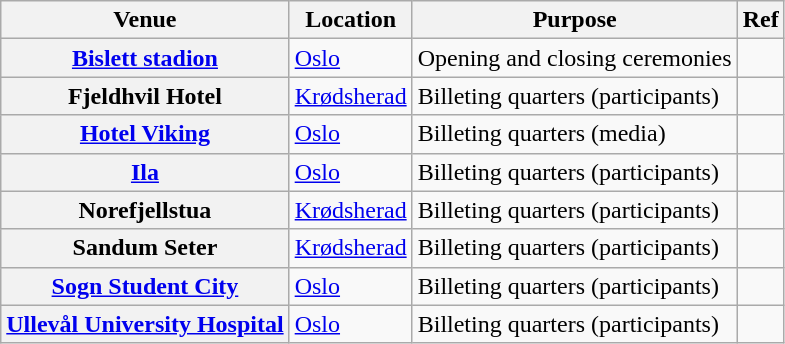<table class="wikitable plainrowheaders sortable">
<tr>
<th scope="col">Venue</th>
<th scope="col">Location</th>
<th scope="col" class="unsortable">Purpose</th>
<th scope="col" class="unsortable">Ref</th>
</tr>
<tr>
<th scope=row><a href='#'>Bislett stadion</a></th>
<td><a href='#'>Oslo</a></td>
<td>Opening and closing ceremonies</td>
<td align=center></td>
</tr>
<tr>
<th scope=row>Fjeldhvil Hotel</th>
<td><a href='#'>Krødsherad</a></td>
<td>Billeting quarters (participants)</td>
<td align=center></td>
</tr>
<tr>
<th scope=row><a href='#'>Hotel Viking</a></th>
<td><a href='#'>Oslo</a></td>
<td>Billeting quarters (media)</td>
<td align=center></td>
</tr>
<tr>
<th scope=row><a href='#'>Ila</a></th>
<td><a href='#'>Oslo</a></td>
<td>Billeting quarters (participants)</td>
<td align=center></td>
</tr>
<tr>
<th scope=row>Norefjellstua</th>
<td><a href='#'>Krødsherad</a></td>
<td>Billeting quarters (participants)</td>
<td align=center></td>
</tr>
<tr>
<th scope=row>Sandum Seter</th>
<td><a href='#'>Krødsherad</a></td>
<td>Billeting quarters (participants)</td>
<td align=center></td>
</tr>
<tr>
<th scope=row><a href='#'>Sogn Student City</a></th>
<td><a href='#'>Oslo</a></td>
<td>Billeting quarters (participants)</td>
<td align=center></td>
</tr>
<tr>
<th scope=row><a href='#'>Ullevål University Hospital</a></th>
<td><a href='#'>Oslo</a></td>
<td>Billeting quarters (participants)</td>
<td align=center></td>
</tr>
</table>
